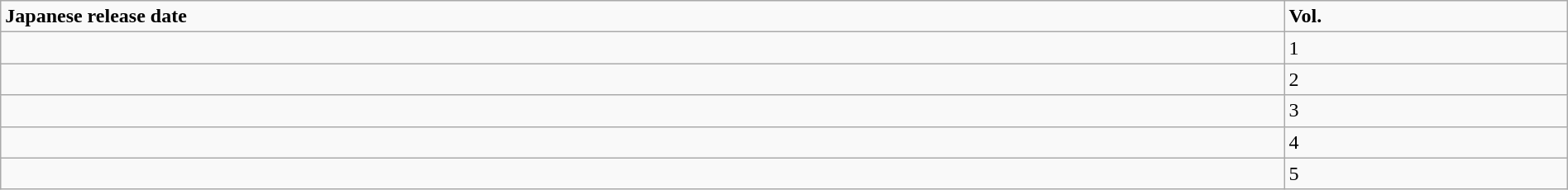<table class="wikitable" width="100%">
<tr>
<td><strong>Japanese release date</strong></td>
<td><strong>Vol.</strong></td>
</tr>
<tr>
<td></td>
<td>1</td>
</tr>
<tr>
<td></td>
<td>2</td>
</tr>
<tr>
<td></td>
<td>3</td>
</tr>
<tr>
<td></td>
<td>4</td>
</tr>
<tr>
<td></td>
<td>5</td>
</tr>
</table>
